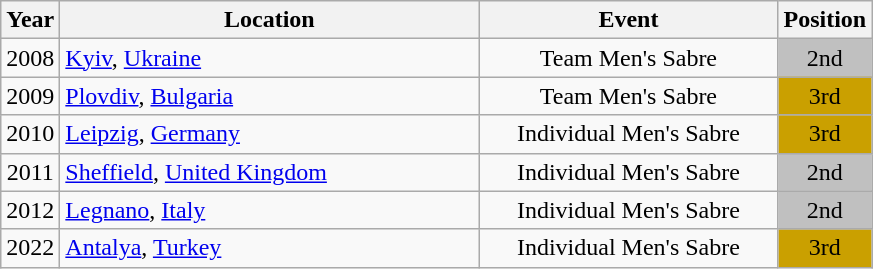<table class="wikitable" style="text-align:center;">
<tr>
<th>Year</th>
<th style="width:17em">Location</th>
<th style="width:12em">Event</th>
<th>Position</th>
</tr>
<tr>
<td>2008</td>
<td rowspan="1" align="left"> <a href='#'>Kyiv</a>, <a href='#'>Ukraine</a></td>
<td>Team Men's Sabre</td>
<td bgcolor="silver">2nd</td>
</tr>
<tr>
<td>2009</td>
<td rowspan="1" align="left"> <a href='#'>Plovdiv</a>, <a href='#'>Bulgaria</a></td>
<td>Team Men's Sabre</td>
<td bgcolor="caramel">3rd</td>
</tr>
<tr>
<td rowspan="1">2010</td>
<td rowspan="1" align="left"> <a href='#'>Leipzig</a>, <a href='#'>Germany</a></td>
<td>Individual Men's Sabre</td>
<td bgcolor="caramel">3rd</td>
</tr>
<tr>
<td>2011</td>
<td rowspan="1" align="left"> <a href='#'>Sheffield</a>, <a href='#'>United Kingdom</a></td>
<td>Individual Men's Sabre</td>
<td bgcolor="silver">2nd</td>
</tr>
<tr>
<td>2012</td>
<td rowspan="1" align="left"> <a href='#'>Legnano</a>, <a href='#'>Italy</a></td>
<td>Individual Men's Sabre</td>
<td bgcolor="silver">2nd</td>
</tr>
<tr>
<td>2022</td>
<td rowspan="1" align="left"> <a href='#'>Antalya</a>, <a href='#'>Turkey</a></td>
<td>Individual Men's Sabre</td>
<td bgcolor="caramel">3rd</td>
</tr>
</table>
